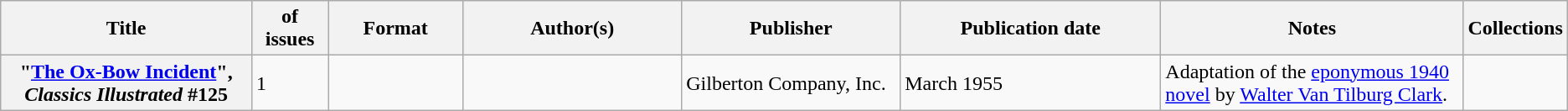<table class="wikitable">
<tr>
<th>Title</th>
<th style="width:40pt"> of issues</th>
<th style="width:75pt">Format</th>
<th style="width:125pt">Author(s)</th>
<th style="width:125pt">Publisher</th>
<th style="width:150pt">Publication date</th>
<th style="width:175pt">Notes</th>
<th>Collections</th>
</tr>
<tr>
<th>"<a href='#'>The Ox-Bow Incident</a>", <em>Classics Illustrated</em> #125</th>
<td>1</td>
<td></td>
<td></td>
<td>Gilberton Company, Inc.</td>
<td>March 1955</td>
<td>Adaptation of the <a href='#'>eponymous 1940 novel</a> by <a href='#'>Walter Van Tilburg Clark</a>.</td>
<td></td>
</tr>
</table>
